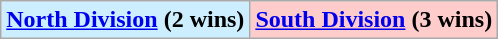<table class="wikitable sortable">
<tr>
<th style="background:#cef;"><a href='#'>North Division</a> (2 wins)</th>
<th style="background:#fcc;"><a href='#'>South Division</a> (3 wins)</th>
</tr>
</table>
